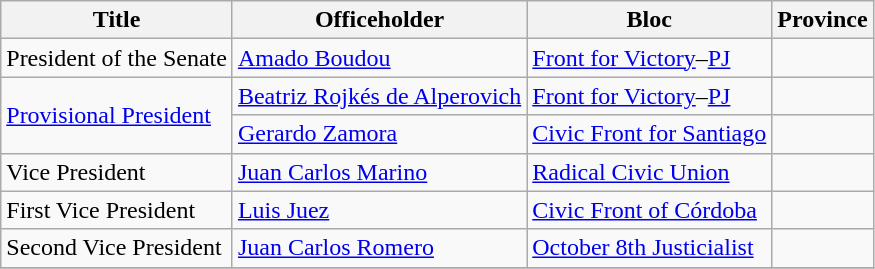<table class="wikitable">
<tr>
<th>Title</th>
<th>Officeholder</th>
<th>Bloc</th>
<th>Province</th>
</tr>
<tr>
<td>President of the Senate</td>
<td><a href='#'>Amado Boudou</a></td>
<td><a href='#'>Front for Victory</a>–<a href='#'>PJ</a></td>
<td></td>
</tr>
<tr>
<td rowspan="2"><a href='#'>Provisional President</a></td>
<td><a href='#'>Beatriz Rojkés de Alperovich</a><br></td>
<td><a href='#'>Front for Victory</a>–<a href='#'>PJ</a></td>
<td></td>
</tr>
<tr>
<td><a href='#'>Gerardo Zamora</a><br></td>
<td><a href='#'>Civic Front for Santiago</a></td>
<td></td>
</tr>
<tr>
<td>Vice President</td>
<td><a href='#'>Juan Carlos Marino</a></td>
<td><a href='#'>Radical Civic Union</a></td>
<td></td>
</tr>
<tr>
<td>First Vice President</td>
<td><a href='#'>Luis Juez</a></td>
<td><a href='#'>Civic Front of Córdoba</a></td>
<td></td>
</tr>
<tr>
<td>Second Vice President</td>
<td><a href='#'>Juan Carlos Romero</a></td>
<td><a href='#'>October 8th Justicialist</a></td>
<td></td>
</tr>
<tr>
</tr>
</table>
